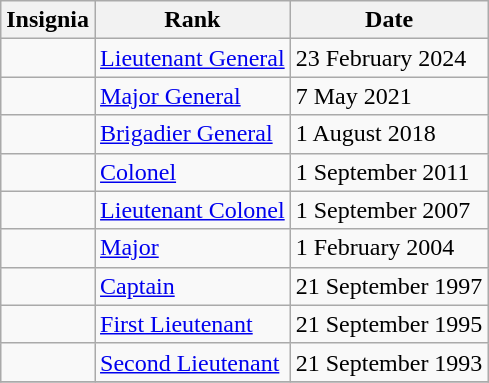<table class="wikitable">
<tr>
<th>Insignia</th>
<th>Rank</th>
<th>Date</th>
</tr>
<tr>
<td></td>
<td><a href='#'>Lieutenant General</a></td>
<td>23 February 2024</td>
</tr>
<tr>
<td></td>
<td><a href='#'>Major General</a></td>
<td>7 May 2021</td>
</tr>
<tr>
<td></td>
<td><a href='#'>Brigadier General</a></td>
<td>1 August 2018</td>
</tr>
<tr>
<td></td>
<td><a href='#'>Colonel</a></td>
<td>1 September 2011</td>
</tr>
<tr>
<td></td>
<td><a href='#'>Lieutenant Colonel</a></td>
<td>1 September 2007</td>
</tr>
<tr>
<td></td>
<td><a href='#'>Major</a></td>
<td>1 February 2004</td>
</tr>
<tr>
<td></td>
<td><a href='#'>Captain</a></td>
<td>21 September 1997</td>
</tr>
<tr>
<td></td>
<td><a href='#'>First Lieutenant</a></td>
<td>21 September 1995</td>
</tr>
<tr>
<td></td>
<td><a href='#'>Second Lieutenant</a></td>
<td>21 September 1993</td>
</tr>
<tr>
</tr>
</table>
